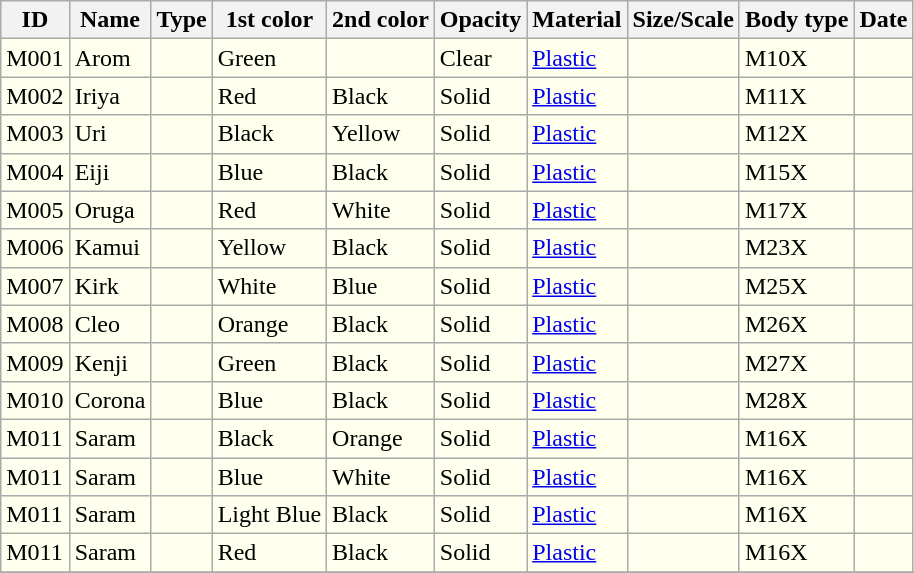<table class="wikitable collapsible collapsed sortable">
<tr>
<th>ID</th>
<th>Name</th>
<th>Type</th>
<th>1st color</th>
<th>2nd color</th>
<th>Opacity</th>
<th>Material</th>
<th>Size/Scale</th>
<th>Body type</th>
<th>Date</th>
</tr>
<tr bgcolor="#ffffee">
<td>M001</td>
<td>Arom</td>
<td></td>
<td>Green</td>
<td></td>
<td>Clear</td>
<td><a href='#'>Plastic</a></td>
<td></td>
<td>M10X</td>
<td></td>
</tr>
<tr bgcolor="#ffffee">
<td>M002</td>
<td>Iriya</td>
<td></td>
<td>Red</td>
<td>Black</td>
<td>Solid</td>
<td><a href='#'>Plastic</a></td>
<td></td>
<td>M11X</td>
<td></td>
</tr>
<tr bgcolor="#ffffee">
<td>M003</td>
<td>Uri</td>
<td></td>
<td>Black</td>
<td>Yellow</td>
<td>Solid</td>
<td><a href='#'>Plastic</a></td>
<td></td>
<td>M12X</td>
<td></td>
</tr>
<tr bgcolor="#ffffee">
<td>M004</td>
<td>Eiji</td>
<td></td>
<td>Blue</td>
<td>Black</td>
<td>Solid</td>
<td><a href='#'>Plastic</a></td>
<td></td>
<td>M15X</td>
<td></td>
</tr>
<tr bgcolor="#ffffee">
<td>M005</td>
<td>Oruga</td>
<td></td>
<td>Red</td>
<td>White</td>
<td>Solid</td>
<td><a href='#'>Plastic</a></td>
<td></td>
<td>M17X</td>
<td></td>
</tr>
<tr bgcolor="#ffffee">
<td>M006</td>
<td>Kamui</td>
<td></td>
<td>Yellow</td>
<td>Black</td>
<td>Solid</td>
<td><a href='#'>Plastic</a></td>
<td></td>
<td>M23X</td>
<td></td>
</tr>
<tr bgcolor="#ffffee">
<td>M007</td>
<td>Kirk</td>
<td></td>
<td>White</td>
<td>Blue</td>
<td>Solid</td>
<td><a href='#'>Plastic</a></td>
<td></td>
<td>M25X</td>
<td></td>
</tr>
<tr bgcolor="#ffffee">
<td>M008</td>
<td>Cleo</td>
<td></td>
<td>Orange</td>
<td>Black</td>
<td>Solid</td>
<td><a href='#'>Plastic</a></td>
<td></td>
<td>M26X</td>
<td></td>
</tr>
<tr bgcolor="#ffffee">
<td>M009</td>
<td>Kenji</td>
<td></td>
<td>Green</td>
<td>Black</td>
<td>Solid</td>
<td><a href='#'>Plastic</a></td>
<td></td>
<td>M27X</td>
<td></td>
</tr>
<tr bgcolor="#ffffee">
<td>M010</td>
<td>Corona</td>
<td></td>
<td>Blue</td>
<td>Black</td>
<td>Solid</td>
<td><a href='#'>Plastic</a></td>
<td></td>
<td>M28X</td>
<td></td>
</tr>
<tr bgcolor="#ffffee">
<td>M011</td>
<td>Saram</td>
<td></td>
<td>Black</td>
<td>Orange</td>
<td>Solid</td>
<td><a href='#'>Plastic</a></td>
<td></td>
<td>M16X</td>
<td></td>
</tr>
<tr bgcolor="#ffffee">
<td>M011</td>
<td>Saram</td>
<td></td>
<td>Blue</td>
<td>White</td>
<td>Solid</td>
<td><a href='#'>Plastic</a></td>
<td></td>
<td>M16X</td>
<td></td>
</tr>
<tr bgcolor="#ffffee">
<td>M011</td>
<td>Saram</td>
<td></td>
<td>Light Blue</td>
<td>Black</td>
<td>Solid</td>
<td><a href='#'>Plastic</a></td>
<td></td>
<td>M16X</td>
<td></td>
</tr>
<tr bgcolor="#ffffee">
<td>M011</td>
<td>Saram</td>
<td></td>
<td>Red</td>
<td>Black</td>
<td>Solid</td>
<td><a href='#'>Plastic</a></td>
<td></td>
<td>M16X</td>
<td></td>
</tr>
<tr>
</tr>
</table>
